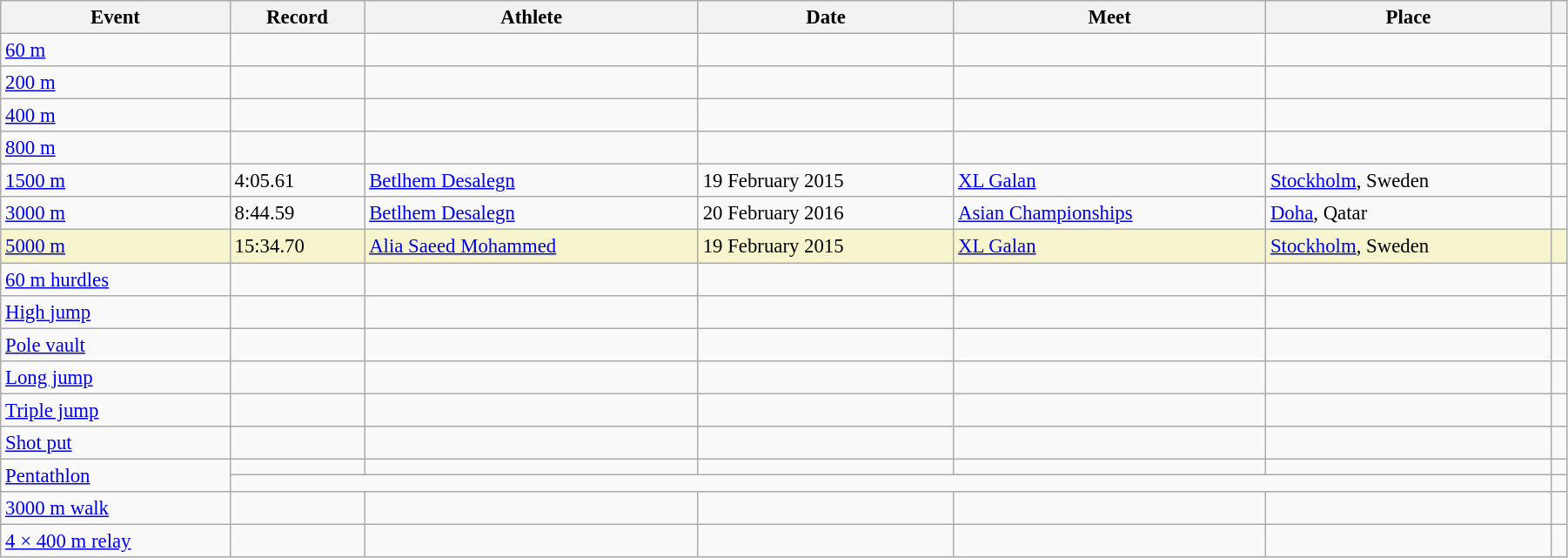<table class="wikitable" style="font-size:95%; width: 95%;">
<tr>
<th>Event</th>
<th>Record</th>
<th>Athlete</th>
<th>Date</th>
<th>Meet</th>
<th>Place</th>
<th></th>
</tr>
<tr>
<td><a href='#'>60 m</a></td>
<td></td>
<td></td>
<td></td>
<td></td>
<td></td>
<td></td>
</tr>
<tr>
<td><a href='#'>200 m</a></td>
<td></td>
<td></td>
<td></td>
<td></td>
<td></td>
<td></td>
</tr>
<tr>
<td><a href='#'>400 m</a></td>
<td></td>
<td></td>
<td></td>
<td></td>
<td></td>
<td></td>
</tr>
<tr>
<td><a href='#'>800 m</a></td>
<td></td>
<td></td>
<td></td>
<td></td>
<td></td>
<td></td>
</tr>
<tr>
<td><a href='#'>1500 m</a></td>
<td>4:05.61</td>
<td><a href='#'>Betlhem Desalegn</a></td>
<td>19 February 2015</td>
<td><a href='#'>XL Galan</a></td>
<td><a href='#'>Stockholm</a>, Sweden</td>
<td></td>
</tr>
<tr>
<td><a href='#'>3000 m</a></td>
<td>8:44.59</td>
<td><a href='#'>Betlhem Desalegn</a></td>
<td>20 February 2016</td>
<td><a href='#'>Asian Championships</a></td>
<td><a href='#'>Doha</a>, Qatar</td>
<td></td>
</tr>
<tr style="background:#f6F5CE;">
<td><a href='#'>5000 m</a></td>
<td>15:34.70</td>
<td><a href='#'>Alia Saeed Mohammed</a></td>
<td>19 February 2015</td>
<td><a href='#'>XL Galan</a></td>
<td><a href='#'>Stockholm</a>, Sweden</td>
<td></td>
</tr>
<tr>
<td><a href='#'>60 m hurdles</a></td>
<td></td>
<td></td>
<td></td>
<td></td>
<td></td>
<td></td>
</tr>
<tr>
<td><a href='#'>High jump</a></td>
<td></td>
<td></td>
<td></td>
<td></td>
<td></td>
<td></td>
</tr>
<tr>
<td><a href='#'>Pole vault</a></td>
<td></td>
<td></td>
<td></td>
<td></td>
<td></td>
<td></td>
</tr>
<tr>
<td><a href='#'>Long jump</a></td>
<td></td>
<td></td>
<td></td>
<td></td>
<td></td>
<td></td>
</tr>
<tr>
<td><a href='#'>Triple jump</a></td>
<td></td>
<td></td>
<td></td>
<td></td>
<td></td>
<td></td>
</tr>
<tr>
<td><a href='#'>Shot put</a></td>
<td></td>
<td></td>
<td></td>
<td></td>
<td></td>
<td></td>
</tr>
<tr>
<td rowspan=2><a href='#'>Pentathlon</a></td>
<td></td>
<td></td>
<td></td>
<td></td>
<td></td>
<td></td>
</tr>
<tr>
<td colspan=5></td>
<td></td>
</tr>
<tr>
<td><a href='#'>3000 m walk</a></td>
<td></td>
<td></td>
<td></td>
<td></td>
<td></td>
<td></td>
</tr>
<tr>
<td><a href='#'>4 × 400 m relay</a></td>
<td></td>
<td></td>
<td></td>
<td></td>
<td></td>
<td></td>
</tr>
</table>
